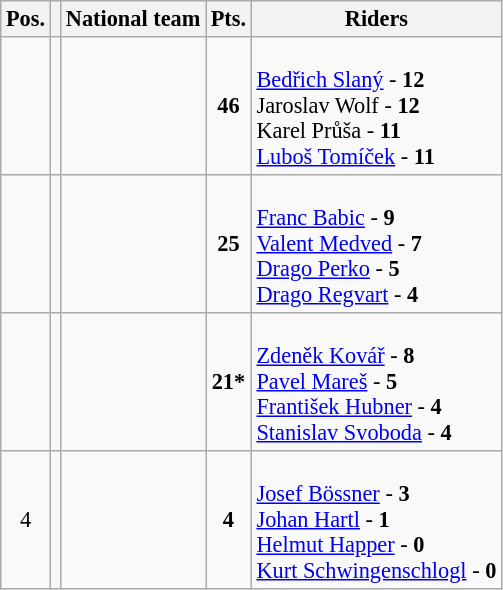<table class=wikitable style="font-size:93%;">
<tr>
<th>Pos.</th>
<th></th>
<th>National team</th>
<th>Pts.</th>
<th>Riders</th>
</tr>
<tr align=center >
<td></td>
<td></td>
<td align=left></td>
<td><strong>46</strong></td>
<td align=left><br><a href='#'>Bedřich Slaný</a> - <strong>12</strong> <br>
Jaroslav Wolf - <strong>12</strong> <br>
Karel Průša - <strong>11</strong> <br>
<a href='#'>Luboš Tomíček</a> - <strong>11</strong><br></td>
</tr>
<tr align=center >
<td></td>
<td></td>
<td align=left></td>
<td><strong>25</strong></td>
<td align=left><br><a href='#'>Franc Babic</a> - <strong>9</strong> <br>
<a href='#'>Valent Medved</a> - <strong>7</strong> <br>
<a href='#'>Drago Perko</a> - <strong>5</strong> <br>
<a href='#'>Drago Regvart</a> - <strong>4</strong> <br></td>
</tr>
<tr align=center >
<td></td>
<td></td>
<td align=left></td>
<td><strong>21*</strong></td>
<td align=left><br><a href='#'>Zdeněk Kovář</a> - <strong>8</strong> <br>
<a href='#'>Pavel Mareš</a> - <strong>5</strong> <br>
<a href='#'>František Hubner</a> - <strong>4</strong> <br>
<a href='#'>Stanislav Svoboda</a> - <strong>4</strong> <br></td>
</tr>
<tr align=center>
<td>4</td>
<td></td>
<td align=left></td>
<td><strong>4</strong></td>
<td align=left><br><a href='#'>Josef Bössner</a> - <strong>3</strong> <br>
<a href='#'>Johan Hartl</a> - <strong>1</strong> <br>
<a href='#'>Helmut Happer</a> - <strong>0</strong> <br>
<a href='#'>Kurt Schwingenschlogl</a> - <strong>0</strong> <br></td>
</tr>
</table>
